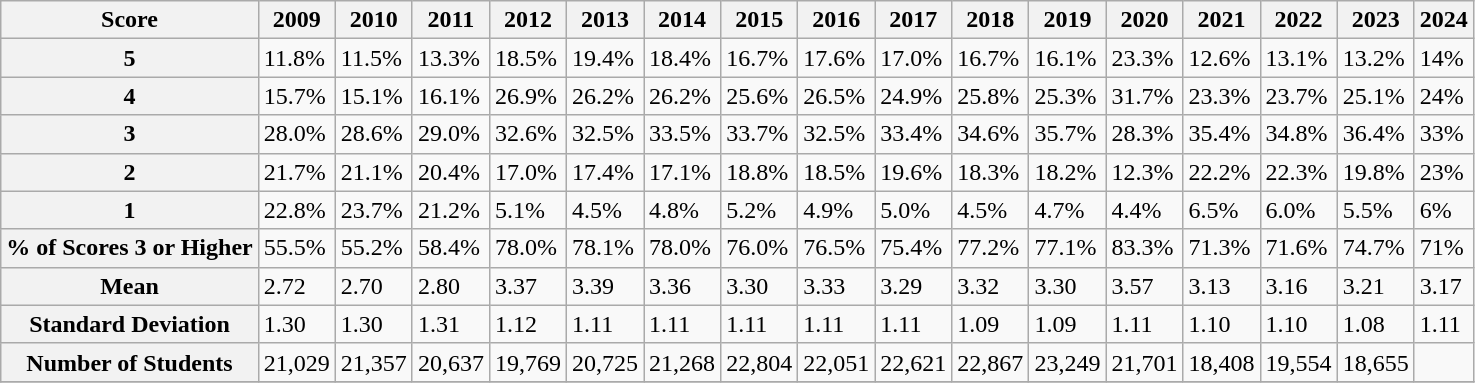<table class="wikitable">
<tr>
<th>Score</th>
<th>2009</th>
<th>2010</th>
<th>2011</th>
<th>2012</th>
<th>2013</th>
<th>2014</th>
<th>2015</th>
<th>2016</th>
<th>2017</th>
<th>2018</th>
<th>2019</th>
<th>2020</th>
<th>2021</th>
<th>2022</th>
<th>2023</th>
<th>2024</th>
</tr>
<tr>
<th>5</th>
<td>11.8%</td>
<td>11.5%</td>
<td>13.3%</td>
<td>18.5%</td>
<td>19.4%</td>
<td>18.4%</td>
<td>16.7%</td>
<td>17.6%</td>
<td>17.0%</td>
<td>16.7%</td>
<td>16.1%</td>
<td>23.3%</td>
<td>12.6%</td>
<td>13.1%</td>
<td>13.2%</td>
<td>14%</td>
</tr>
<tr>
<th>4</th>
<td>15.7%</td>
<td>15.1%</td>
<td>16.1%</td>
<td>26.9%</td>
<td>26.2%</td>
<td>26.2%</td>
<td>25.6%</td>
<td>26.5%</td>
<td>24.9%</td>
<td>25.8%</td>
<td>25.3%</td>
<td>31.7%</td>
<td>23.3%</td>
<td>23.7%</td>
<td>25.1%</td>
<td>24%</td>
</tr>
<tr>
<th>3</th>
<td>28.0%</td>
<td>28.6%</td>
<td>29.0%</td>
<td>32.6%</td>
<td>32.5%</td>
<td>33.5%</td>
<td>33.7%</td>
<td>32.5%</td>
<td>33.4%</td>
<td>34.6%</td>
<td>35.7%</td>
<td>28.3%</td>
<td>35.4%</td>
<td>34.8%</td>
<td>36.4%</td>
<td>33%</td>
</tr>
<tr>
<th>2</th>
<td>21.7%</td>
<td>21.1%</td>
<td>20.4%</td>
<td>17.0%</td>
<td>17.4%</td>
<td>17.1%</td>
<td>18.8%</td>
<td>18.5%</td>
<td>19.6%</td>
<td>18.3%</td>
<td>18.2%</td>
<td>12.3%</td>
<td>22.2%</td>
<td>22.3%</td>
<td>19.8%</td>
<td>23%</td>
</tr>
<tr>
<th>1</th>
<td>22.8%</td>
<td>23.7%</td>
<td>21.2%</td>
<td>5.1%</td>
<td>4.5%</td>
<td>4.8%</td>
<td>5.2%</td>
<td>4.9%</td>
<td>5.0%</td>
<td>4.5%</td>
<td>4.7%</td>
<td>4.4%</td>
<td>6.5%</td>
<td>6.0%</td>
<td>5.5%</td>
<td>6%</td>
</tr>
<tr>
<th>% of Scores 3 or Higher</th>
<td>55.5%</td>
<td>55.2%</td>
<td>58.4%</td>
<td>78.0%</td>
<td>78.1%</td>
<td>78.0%</td>
<td>76.0%</td>
<td>76.5%</td>
<td>75.4%</td>
<td>77.2%</td>
<td>77.1%</td>
<td>83.3%</td>
<td>71.3%</td>
<td>71.6%</td>
<td>74.7%</td>
<td>71%</td>
</tr>
<tr>
<th>Mean</th>
<td>2.72</td>
<td>2.70</td>
<td>2.80</td>
<td>3.37</td>
<td>3.39</td>
<td>3.36</td>
<td>3.30</td>
<td>3.33</td>
<td>3.29</td>
<td>3.32</td>
<td>3.30</td>
<td>3.57</td>
<td>3.13</td>
<td>3.16</td>
<td>3.21</td>
<td>3.17</td>
</tr>
<tr>
<th>Standard Deviation</th>
<td>1.30</td>
<td>1.30</td>
<td>1.31</td>
<td>1.12</td>
<td>1.11</td>
<td>1.11</td>
<td>1.11</td>
<td>1.11</td>
<td>1.11</td>
<td>1.09</td>
<td>1.09</td>
<td>1.11</td>
<td>1.10</td>
<td>1.10</td>
<td>1.08</td>
<td>1.11</td>
</tr>
<tr>
<th>Number of Students</th>
<td>21,029</td>
<td>21,357</td>
<td>20,637</td>
<td>19,769</td>
<td>20,725</td>
<td>21,268</td>
<td>22,804</td>
<td>22,051</td>
<td>22,621</td>
<td>22,867</td>
<td>23,249</td>
<td>21,701</td>
<td>18,408</td>
<td>19,554</td>
<td>18,655</td>
<td></td>
</tr>
<tr>
</tr>
</table>
